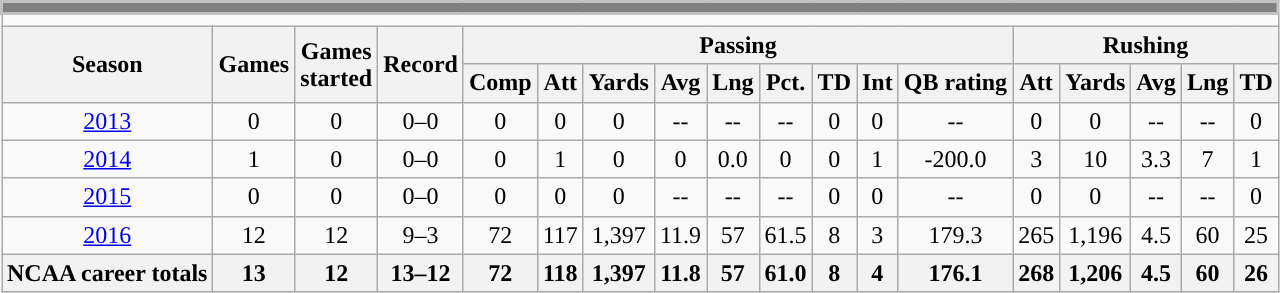<table class=wikitable style="text-align:center;">
<tr>
<td ! colspan="18" style="background:gray; border:2px solid silver; color:white;"></td>
</tr>
<tr>
<td ! colspan="18"></td>
</tr>
<tr>
<th rowspan=2>Season</th>
<th rowspan=2>Games</th>
<th rowspan=2>Games<br>started</th>
<th rowspan=2>Record</th>
<th colspan=9>Passing</th>
<th colspan=7>Rushing</th>
</tr>
<tr>
<th>Comp</th>
<th>Att</th>
<th>Yards</th>
<th>Avg</th>
<th>Lng</th>
<th>Pct.</th>
<th>TD</th>
<th>Int</th>
<th>QB rating</th>
<th>Att</th>
<th>Yards</th>
<th>Avg</th>
<th>Lng</th>
<th>TD</th>
</tr>
<tr>
<td><a href='#'>2013</a></td>
<td>0</td>
<td>0</td>
<td>0–0</td>
<td>0</td>
<td>0</td>
<td>0</td>
<td>--</td>
<td>--</td>
<td>--</td>
<td>0</td>
<td>0</td>
<td>--</td>
<td>0</td>
<td>0</td>
<td>--</td>
<td>--</td>
<td>0</td>
</tr>
<tr>
<td><a href='#'>2014</a></td>
<td>1</td>
<td>0</td>
<td>0–0</td>
<td>0</td>
<td>1</td>
<td>0</td>
<td>0</td>
<td>0.0</td>
<td>0</td>
<td>0</td>
<td>1</td>
<td>-200.0</td>
<td>3</td>
<td>10</td>
<td>3.3</td>
<td>7</td>
<td>1</td>
</tr>
<tr>
<td><a href='#'>2015</a></td>
<td>0</td>
<td>0</td>
<td>0–0</td>
<td>0</td>
<td>0</td>
<td>0</td>
<td>--</td>
<td>--</td>
<td>--</td>
<td>0</td>
<td>0</td>
<td>--</td>
<td>0</td>
<td>0</td>
<td>--</td>
<td>--</td>
<td>0</td>
</tr>
<tr>
<td><a href='#'>2016</a></td>
<td>12</td>
<td>12</td>
<td>9–3</td>
<td>72</td>
<td>117</td>
<td>1,397</td>
<td>11.9</td>
<td>57</td>
<td>61.5</td>
<td>8</td>
<td>3</td>
<td>179.3</td>
<td>265</td>
<td>1,196</td>
<td>4.5</td>
<td>60</td>
<td>25</td>
</tr>
<tr>
<th>NCAA career totals</th>
<th>13</th>
<th>12</th>
<th>13–12</th>
<th>72</th>
<th>118</th>
<th>1,397</th>
<th>11.8</th>
<th>57</th>
<th>61.0</th>
<th>8</th>
<th>4</th>
<th>176.1</th>
<th>268</th>
<th>1,206</th>
<th>4.5</th>
<th>60</th>
<th>26</th>
</tr>
</table>
